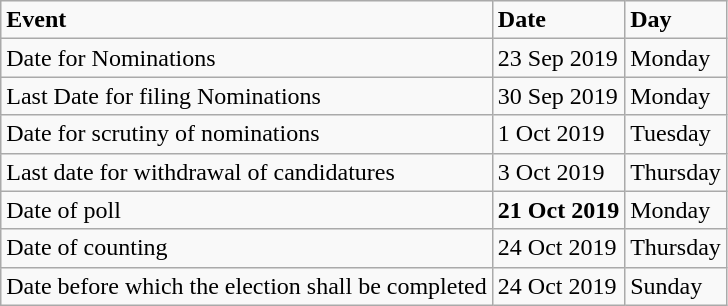<table class="wikitable">
<tr>
<td><strong>Event</strong></td>
<td><strong>Date</strong></td>
<td><strong>Day</strong></td>
</tr>
<tr>
<td>Date for Nominations</td>
<td>23 Sep 2019</td>
<td>Monday</td>
</tr>
<tr>
<td>Last Date for filing Nominations</td>
<td>30 Sep 2019</td>
<td>Monday</td>
</tr>
<tr>
<td>Date for scrutiny of nominations</td>
<td>1 Oct 2019</td>
<td>Tuesday</td>
</tr>
<tr>
<td>Last date for withdrawal of candidatures</td>
<td>3 Oct 2019</td>
<td>Thursday</td>
</tr>
<tr>
<td>Date of poll</td>
<td><strong>21 Oct 2019</strong></td>
<td>Monday</td>
</tr>
<tr>
<td>Date of counting</td>
<td>24 Oct 2019</td>
<td>Thursday</td>
</tr>
<tr>
<td>Date before which the election shall be completed</td>
<td>24 Oct 2019</td>
<td>Sunday</td>
</tr>
</table>
